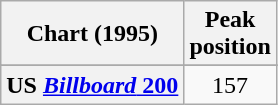<table class="wikitable sortable plainrowheaders" style="text-align:center">
<tr>
<th scope="col">Chart (1995)</th>
<th scope="col">Peak<br> position</th>
</tr>
<tr>
</tr>
<tr>
</tr>
<tr>
</tr>
<tr>
</tr>
<tr>
</tr>
<tr>
<th scope="row">US <a href='#'><em>Billboard</em> 200</a></th>
<td>157</td>
</tr>
</table>
